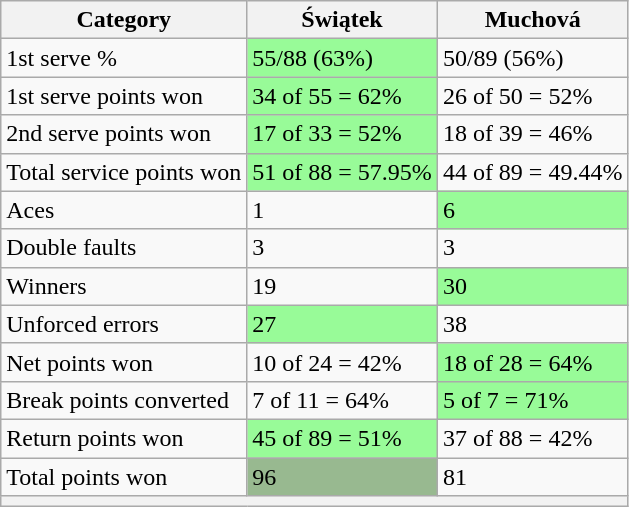<table class="wikitable">
<tr>
<th>Category</th>
<th> Świątek</th>
<th> Muchová</th>
</tr>
<tr>
<td>1st serve %</td>
<td bgcolor=98FB98>55/88 (63%)</td>
<td>50/89 (56%)</td>
</tr>
<tr>
<td>1st serve points won</td>
<td bgcolor=98FB98>34 of 55 = 62%</td>
<td>26 of 50 = 52%</td>
</tr>
<tr>
<td>2nd serve points won</td>
<td bgcolor=98FB98>17 of 33 = 52%</td>
<td>18 of 39 = 46%</td>
</tr>
<tr>
<td>Total service points won</td>
<td bgcolor=98FB98>51 of 88 = 57.95%</td>
<td>44 of 89 = 49.44%</td>
</tr>
<tr>
<td>Aces</td>
<td>1</td>
<td bgcolor=98FB98>6</td>
</tr>
<tr>
<td>Double faults</td>
<td>3</td>
<td>3</td>
</tr>
<tr>
<td>Winners</td>
<td>19</td>
<td bgcolor=98FB98>30</td>
</tr>
<tr>
<td>Unforced errors</td>
<td bgcolor=98FB98>27</td>
<td>38</td>
</tr>
<tr>
<td>Net points won</td>
<td>10 of 24 = 42%</td>
<td bgcolor=98FB98>18 of 28 = 64%</td>
</tr>
<tr>
<td>Break points converted</td>
<td>7 of 11 = 64%</td>
<td bgcolor=98FB98>5 of 7 = 71%</td>
</tr>
<tr>
<td>Return points won</td>
<td bgcolor=98FB98>45 of 89 = 51%</td>
<td>37 of 88 = 42%</td>
</tr>
<tr>
<td>Total points won</td>
<td bgcolor=98FB989>96</td>
<td>81</td>
</tr>
<tr>
<th colspan=3></th>
</tr>
</table>
